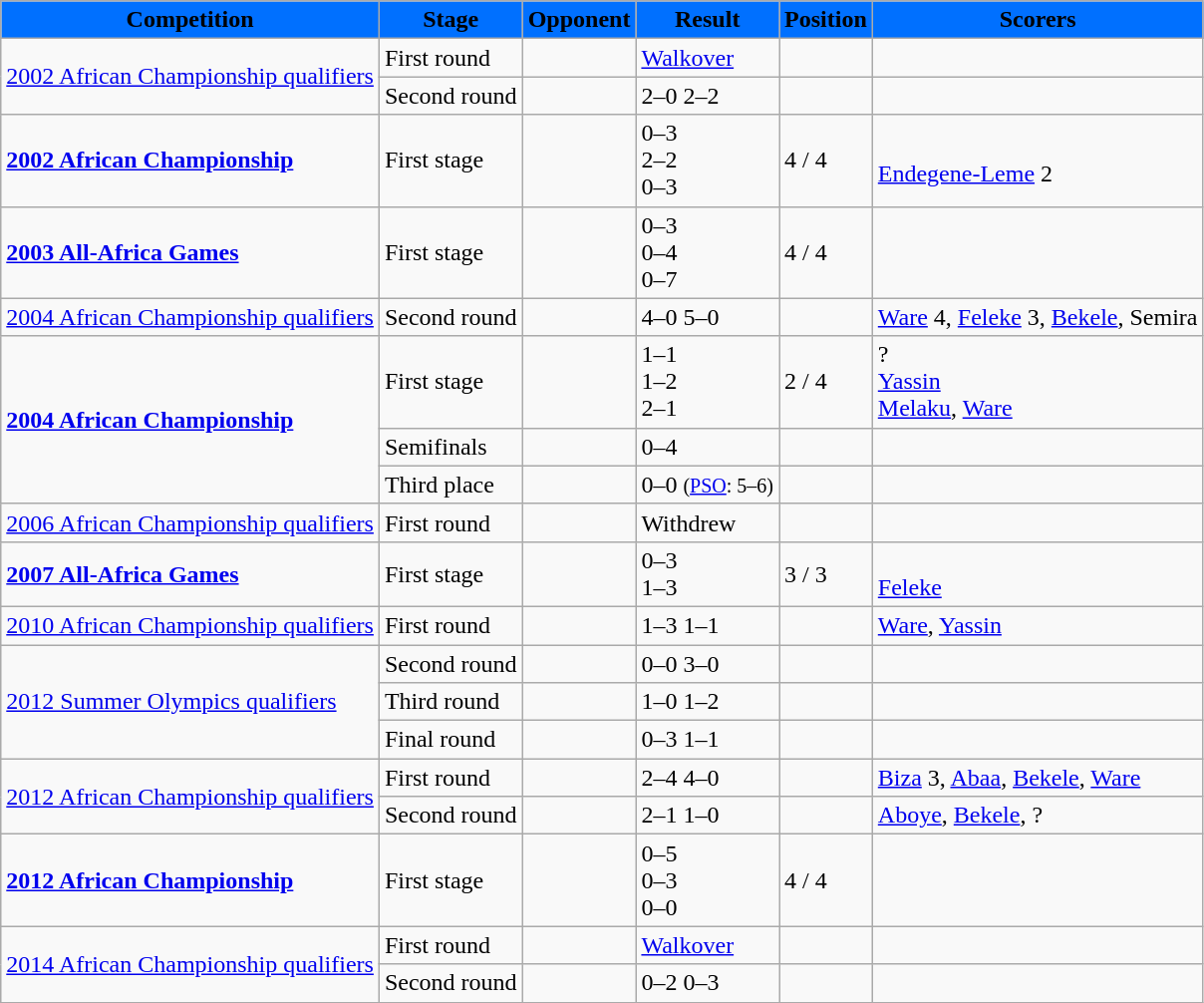<table class="wikitable">
<tr>
<th style="background:#0070FF;"><span>Competition</span></th>
<th style="background:#0070FF;"><span>Stage</span></th>
<th style="background:#0070FF;"><span>Opponent</span></th>
<th style="background:#0070FF;"><span>Result</span></th>
<th style="background:#0070FF;"><span>Position</span></th>
<th style="background:#0070FF;"><span>Scorers</span></th>
</tr>
<tr>
<td rowspan=2><a href='#'>2002 African Championship qualifiers</a></td>
<td>First round</td>
<td></td>
<td><a href='#'>Walkover</a></td>
<td></td>
<td></td>
</tr>
<tr>
<td>Second round</td>
<td></td>
<td>2–0 2–2</td>
<td></td>
<td></td>
</tr>
<tr>
<td> <strong><a href='#'>2002 African Championship</a></strong></td>
<td>First stage</td>
<td><br><br></td>
<td>0–3<br>2–2<br>0–3</td>
<td>4 / 4</td>
<td><br><a href='#'>Endegene-Leme</a> 2<br></td>
</tr>
<tr>
<td> <strong><a href='#'>2003 All-Africa Games</a></strong></td>
<td>First stage</td>
<td><br><br></td>
<td>0–3<br>0–4<br>0–7</td>
<td>4 / 4</td>
<td></td>
</tr>
<tr>
<td><a href='#'>2004 African Championship qualifiers</a></td>
<td>Second round</td>
<td></td>
<td>4–0 5–0</td>
<td></td>
<td><a href='#'>Ware</a> 4, <a href='#'>Feleke</a> 3, <a href='#'>Bekele</a>, Semira</td>
</tr>
<tr>
<td rowspan=3> <strong><a href='#'>2004 African Championship</a></strong></td>
<td>First stage</td>
<td><br><br></td>
<td>1–1<br>1–2<br>2–1</td>
<td>2 / 4</td>
<td>?<br><a href='#'>Yassin</a><br><a href='#'>Melaku</a>, <a href='#'>Ware</a></td>
</tr>
<tr>
<td>Semifinals</td>
<td></td>
<td>0–4</td>
<td></td>
<td></td>
</tr>
<tr>
<td>Third place</td>
<td></td>
<td>0–0 <small>(<a href='#'>PSO</a>: 5–6)</small></td>
<td></td>
<td></td>
</tr>
<tr>
<td><a href='#'>2006 African Championship qualifiers</a></td>
<td>First round</td>
<td></td>
<td>Withdrew</td>
<td></td>
<td></td>
</tr>
<tr>
<td> <strong><a href='#'>2007 All-Africa Games</a></strong></td>
<td>First stage</td>
<td><br></td>
<td>0–3<br>1–3</td>
<td>3 / 3</td>
<td><br><a href='#'>Feleke</a></td>
</tr>
<tr>
<td><a href='#'>2010 African Championship qualifiers</a></td>
<td>First round</td>
<td></td>
<td>1–3 1–1</td>
<td></td>
<td><a href='#'>Ware</a>, <a href='#'>Yassin</a></td>
</tr>
<tr>
<td rowspan=3><a href='#'>2012 Summer Olympics qualifiers</a></td>
<td>Second round</td>
<td></td>
<td>0–0 3–0</td>
<td></td>
<td></td>
</tr>
<tr>
<td>Third round</td>
<td></td>
<td>1–0 1–2</td>
<td></td>
<td></td>
</tr>
<tr>
<td>Final round</td>
<td></td>
<td>0–3 1–1</td>
<td></td>
<td></td>
</tr>
<tr>
<td rowspan=2><a href='#'>2012 African Championship qualifiers</a></td>
<td>First round</td>
<td></td>
<td>2–4 4–0</td>
<td></td>
<td><a href='#'>Biza</a> 3, <a href='#'>Abaa</a>, <a href='#'>Bekele</a>, <a href='#'>Ware</a></td>
</tr>
<tr>
<td>Second round</td>
<td></td>
<td>2–1 1–0</td>
<td></td>
<td><a href='#'>Aboye</a>, <a href='#'>Bekele</a>, ?</td>
</tr>
<tr>
<td> <strong><a href='#'>2012 African Championship</a></strong></td>
<td>First stage</td>
<td><br><br></td>
<td>0–5<br>0–3<br>0–0</td>
<td>4 / 4</td>
<td></td>
</tr>
<tr>
<td rowspan=2><a href='#'>2014 African Championship qualifiers</a></td>
<td>First round</td>
<td></td>
<td><a href='#'>Walkover</a></td>
<td></td>
<td></td>
</tr>
<tr>
<td>Second round</td>
<td></td>
<td>0–2 0–3</td>
<td></td>
<td></td>
</tr>
</table>
